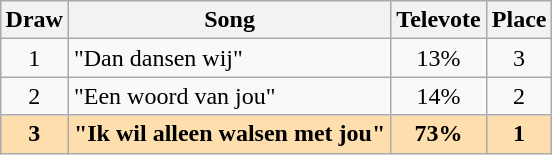<table class="wikitable sortable plainrowheaders" style="margin: 1em auto 1em auto; text-align:center">
<tr>
<th>Draw</th>
<th>Song</th>
<th>Televote</th>
<th>Place</th>
</tr>
<tr>
<td>1</td>
<td align="left">"Dan dansen wij"</td>
<td>13%</td>
<td>3</td>
</tr>
<tr>
<td>2</td>
<td align="left">"Een woord van jou"</td>
<td>14%</td>
<td>2</td>
</tr>
<tr style="font-weight:bold; background:navajowhite;">
<td>3</td>
<td align="left">"Ik wil alleen walsen met jou"</td>
<td>73%</td>
<td>1</td>
</tr>
</table>
